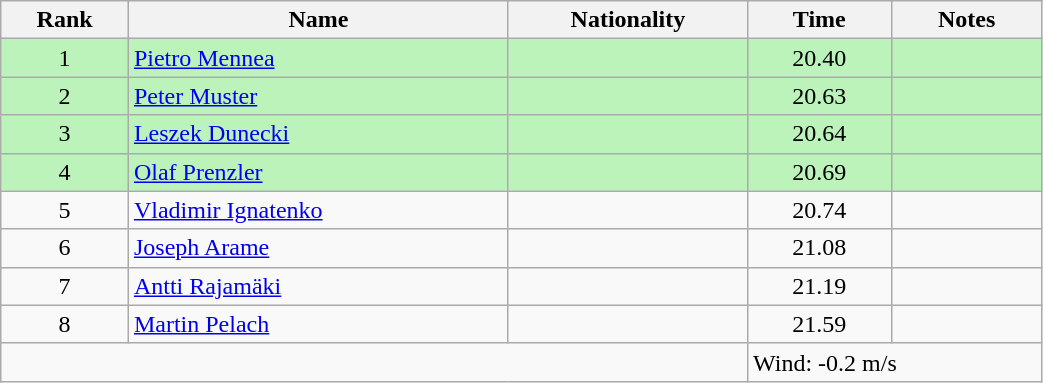<table class="wikitable sortable" style="text-align:center;width: 55%">
<tr>
<th>Rank</th>
<th>Name</th>
<th>Nationality</th>
<th>Time</th>
<th>Notes</th>
</tr>
<tr bgcolor=bbf3bb>
<td>1</td>
<td align=left><a href='#'>Pietro Mennea</a></td>
<td align=left></td>
<td>20.40</td>
<td></td>
</tr>
<tr bgcolor=bbf3bb>
<td>2</td>
<td align=left><a href='#'>Peter Muster</a></td>
<td align=left></td>
<td>20.63</td>
<td></td>
</tr>
<tr bgcolor=bbf3bb>
<td>3</td>
<td align=left><a href='#'>Leszek Dunecki</a></td>
<td align=left></td>
<td>20.64</td>
<td></td>
</tr>
<tr bgcolor=bbf3bb>
<td>4</td>
<td align=left><a href='#'>Olaf Prenzler</a></td>
<td align=left></td>
<td>20.69</td>
<td></td>
</tr>
<tr>
<td>5</td>
<td align=left><a href='#'>Vladimir Ignatenko</a></td>
<td align=left></td>
<td>20.74</td>
<td></td>
</tr>
<tr>
<td>6</td>
<td align=left><a href='#'>Joseph Arame</a></td>
<td align=left></td>
<td>21.08</td>
<td></td>
</tr>
<tr>
<td>7</td>
<td align=left><a href='#'>Antti Rajamäki</a></td>
<td align=left></td>
<td>21.19</td>
<td></td>
</tr>
<tr>
<td>8</td>
<td align=left><a href='#'>Martin Pelach</a></td>
<td align=left></td>
<td>21.59</td>
<td></td>
</tr>
<tr class="sortbottom">
<td colspan="3"></td>
<td colspan="2" style="text-align:left;">Wind: -0.2 m/s</td>
</tr>
</table>
